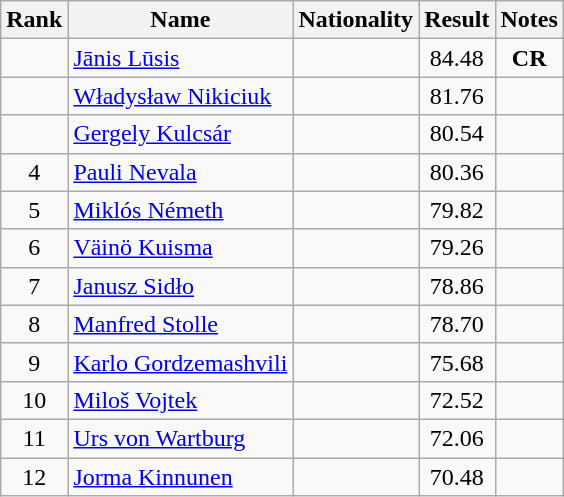<table class="wikitable sortable" style="text-align:center">
<tr>
<th>Rank</th>
<th>Name</th>
<th>Nationality</th>
<th>Result</th>
<th>Notes</th>
</tr>
<tr>
<td></td>
<td align=left><a href='#'>Jānis Lūsis</a></td>
<td align=left></td>
<td>84.48</td>
<td><strong>CR</strong></td>
</tr>
<tr>
<td></td>
<td align=left><a href='#'>Władysław Nikiciuk</a></td>
<td align=left></td>
<td>81.76</td>
<td></td>
</tr>
<tr>
<td></td>
<td align=left><a href='#'>Gergely Kulcsár</a></td>
<td align=left></td>
<td>80.54</td>
<td></td>
</tr>
<tr>
<td>4</td>
<td align=left><a href='#'>Pauli Nevala</a></td>
<td align=left></td>
<td>80.36</td>
<td></td>
</tr>
<tr>
<td>5</td>
<td align=left><a href='#'>Miklós Németh</a></td>
<td align=left></td>
<td>79.82</td>
<td></td>
</tr>
<tr>
<td>6</td>
<td align=left><a href='#'>Väinö Kuisma</a></td>
<td align=left></td>
<td>79.26</td>
<td></td>
</tr>
<tr>
<td>7</td>
<td align=left><a href='#'>Janusz Sidło</a></td>
<td align=left></td>
<td>78.86</td>
<td></td>
</tr>
<tr>
<td>8</td>
<td align=left><a href='#'>Manfred Stolle</a></td>
<td align=left></td>
<td>78.70</td>
<td></td>
</tr>
<tr>
<td>9</td>
<td align=left><a href='#'>Karlo Gordzemashvili</a></td>
<td align=left></td>
<td>75.68</td>
<td></td>
</tr>
<tr>
<td>10</td>
<td align=left><a href='#'>Miloš Vojtek</a></td>
<td align=left></td>
<td>72.52</td>
<td></td>
</tr>
<tr>
<td>11</td>
<td align=left><a href='#'>Urs von Wartburg</a></td>
<td align=left></td>
<td>72.06</td>
<td></td>
</tr>
<tr>
<td>12</td>
<td align=left><a href='#'>Jorma Kinnunen</a></td>
<td align=left></td>
<td>70.48</td>
<td></td>
</tr>
</table>
